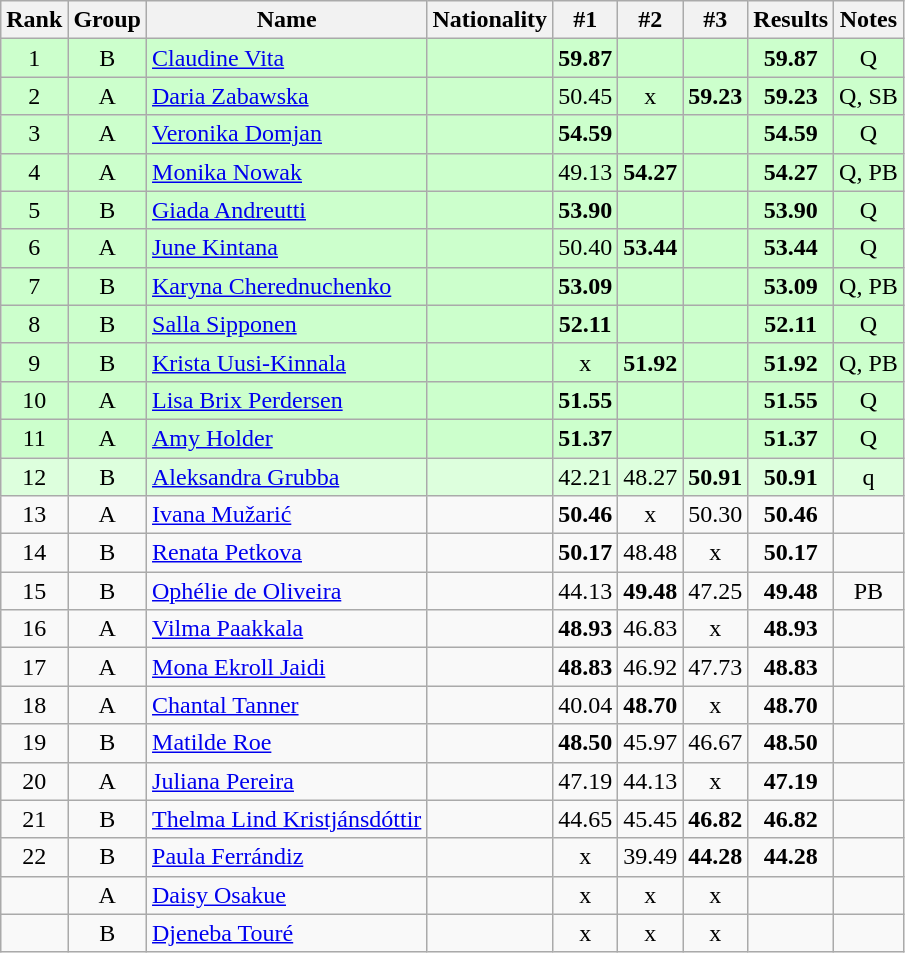<table class="wikitable sortable" style="text-align:center">
<tr>
<th>Rank</th>
<th>Group</th>
<th>Name</th>
<th>Nationality</th>
<th>#1</th>
<th>#2</th>
<th>#3</th>
<th>Results</th>
<th>Notes</th>
</tr>
<tr bgcolor=ccffcc>
<td>1</td>
<td>B</td>
<td align=left><a href='#'>Claudine Vita</a></td>
<td align=left></td>
<td><strong>59.87</strong></td>
<td></td>
<td></td>
<td><strong>59.87</strong></td>
<td>Q</td>
</tr>
<tr bgcolor=ccffcc>
<td>2</td>
<td>A</td>
<td align=left><a href='#'>Daria Zabawska</a></td>
<td align=left></td>
<td>50.45</td>
<td>x</td>
<td><strong>59.23</strong></td>
<td><strong>59.23</strong></td>
<td>Q, SB</td>
</tr>
<tr bgcolor=ccffcc>
<td>3</td>
<td>A</td>
<td align=left><a href='#'>Veronika Domjan</a></td>
<td align=left></td>
<td><strong>54.59</strong></td>
<td></td>
<td></td>
<td><strong>54.59</strong></td>
<td>Q</td>
</tr>
<tr bgcolor=ccffcc>
<td>4</td>
<td>A</td>
<td align=left><a href='#'>Monika Nowak</a></td>
<td align=left></td>
<td>49.13</td>
<td><strong>54.27</strong></td>
<td></td>
<td><strong>54.27</strong></td>
<td>Q, PB</td>
</tr>
<tr bgcolor=ccffcc>
<td>5</td>
<td>B</td>
<td align=left><a href='#'>Giada Andreutti</a></td>
<td align=left></td>
<td><strong>53.90</strong></td>
<td></td>
<td></td>
<td><strong>53.90</strong></td>
<td>Q</td>
</tr>
<tr bgcolor=ccffcc>
<td>6</td>
<td>A</td>
<td align=left><a href='#'>June Kintana</a></td>
<td align=left></td>
<td>50.40</td>
<td><strong>53.44</strong></td>
<td></td>
<td><strong>53.44</strong></td>
<td>Q</td>
</tr>
<tr bgcolor=ccffcc>
<td>7</td>
<td>B</td>
<td align=left><a href='#'>Karyna Cherednuchenko</a></td>
<td align=left></td>
<td><strong>53.09</strong></td>
<td></td>
<td></td>
<td><strong>53.09</strong></td>
<td>Q, PB</td>
</tr>
<tr bgcolor=ccffcc>
<td>8</td>
<td>B</td>
<td align=left><a href='#'>Salla Sipponen</a></td>
<td align=left></td>
<td><strong>52.11</strong></td>
<td></td>
<td></td>
<td><strong>52.11</strong></td>
<td>Q</td>
</tr>
<tr bgcolor=ccffcc>
<td>9</td>
<td>B</td>
<td align=left><a href='#'>Krista Uusi-Kinnala</a></td>
<td align=left></td>
<td>x</td>
<td><strong>51.92</strong></td>
<td></td>
<td><strong>51.92</strong></td>
<td>Q, PB</td>
</tr>
<tr bgcolor=ccffcc>
<td>10</td>
<td>A</td>
<td align=left><a href='#'>Lisa Brix Perdersen</a></td>
<td align=left></td>
<td><strong>51.55</strong></td>
<td></td>
<td></td>
<td><strong>51.55</strong></td>
<td>Q</td>
</tr>
<tr bgcolor=ccffcc>
<td>11</td>
<td>A</td>
<td align=left><a href='#'>Amy Holder</a></td>
<td align=left></td>
<td><strong>51.37</strong></td>
<td></td>
<td></td>
<td><strong>51.37</strong></td>
<td>Q</td>
</tr>
<tr bgcolor=ddffdd>
<td>12</td>
<td>B</td>
<td align=left><a href='#'>Aleksandra Grubba</a></td>
<td align=left></td>
<td>42.21</td>
<td>48.27</td>
<td><strong>50.91</strong></td>
<td><strong>50.91</strong></td>
<td>q</td>
</tr>
<tr>
<td>13</td>
<td>A</td>
<td align=left><a href='#'>Ivana Mužarić</a></td>
<td align=left></td>
<td><strong>50.46</strong></td>
<td>x</td>
<td>50.30</td>
<td><strong>50.46</strong></td>
<td></td>
</tr>
<tr>
<td>14</td>
<td>B</td>
<td align=left><a href='#'>Renata Petkova</a></td>
<td align=left></td>
<td><strong>50.17</strong></td>
<td>48.48</td>
<td>x</td>
<td><strong>50.17</strong></td>
<td></td>
</tr>
<tr>
<td>15</td>
<td>B</td>
<td align=left><a href='#'>Ophélie de Oliveira</a></td>
<td align=left></td>
<td>44.13</td>
<td><strong>49.48</strong></td>
<td>47.25</td>
<td><strong>49.48</strong></td>
<td>PB</td>
</tr>
<tr>
<td>16</td>
<td>A</td>
<td align=left><a href='#'>Vilma Paakkala</a></td>
<td align=left></td>
<td><strong>48.93</strong></td>
<td>46.83</td>
<td>x</td>
<td><strong>48.93</strong></td>
<td></td>
</tr>
<tr>
<td>17</td>
<td>A</td>
<td align=left><a href='#'>Mona Ekroll Jaidi</a></td>
<td align=left></td>
<td><strong>48.83</strong></td>
<td>46.92</td>
<td>47.73</td>
<td><strong>48.83</strong></td>
<td></td>
</tr>
<tr>
<td>18</td>
<td>A</td>
<td align=left><a href='#'>Chantal Tanner</a></td>
<td align=left></td>
<td>40.04</td>
<td><strong>48.70</strong></td>
<td>x</td>
<td><strong>48.70</strong></td>
<td></td>
</tr>
<tr>
<td>19</td>
<td>B</td>
<td align=left><a href='#'>Matilde Roe</a></td>
<td align=left></td>
<td><strong>48.50</strong></td>
<td>45.97</td>
<td>46.67</td>
<td><strong>48.50</strong></td>
<td></td>
</tr>
<tr>
<td>20</td>
<td>A</td>
<td align=left><a href='#'>Juliana Pereira</a></td>
<td align=left></td>
<td>47.19</td>
<td>44.13</td>
<td>x</td>
<td><strong>47.19</strong></td>
<td></td>
</tr>
<tr>
<td>21</td>
<td>B</td>
<td align=left><a href='#'>Thelma Lind Kristjánsdóttir</a></td>
<td align=left></td>
<td>44.65</td>
<td>45.45</td>
<td><strong>46.82</strong></td>
<td><strong>46.82</strong></td>
<td></td>
</tr>
<tr>
<td>22</td>
<td>B</td>
<td align=left><a href='#'>Paula Ferrándiz</a></td>
<td align=left></td>
<td>x</td>
<td>39.49</td>
<td><strong>44.28</strong></td>
<td><strong>44.28</strong></td>
<td></td>
</tr>
<tr>
<td></td>
<td>A</td>
<td align=left><a href='#'>Daisy Osakue</a></td>
<td align=left></td>
<td>x</td>
<td>x</td>
<td>x</td>
<td><strong></strong></td>
<td></td>
</tr>
<tr>
<td></td>
<td>B</td>
<td align=left><a href='#'>Djeneba Touré</a></td>
<td align=left></td>
<td>x</td>
<td>x</td>
<td>x</td>
<td><strong></strong></td>
<td></td>
</tr>
</table>
